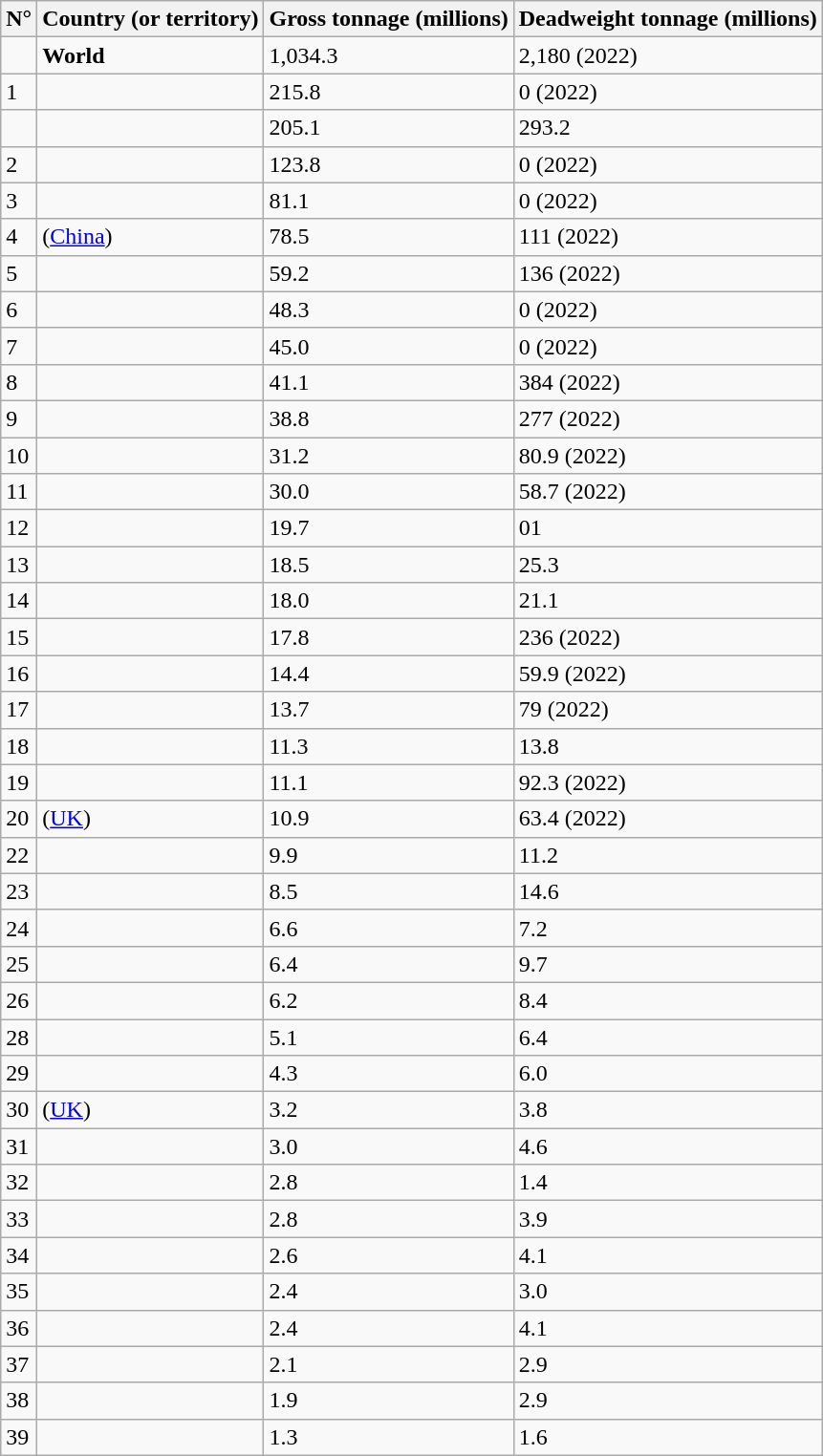<table class="sortable wikitable" style="text-align: left">
<tr>
<th>N°</th>
<th>Country (or territory)</th>
<th>Gross tonnage (millions)</th>
<th>Deadweight tonnage (millions)</th>
</tr>
<tr style="height: 25px;">
<td align=left></td>
<td><strong>World</strong></td>
<td>1,034.3</td>
<td>2,180 (2022)</td>
</tr>
<tr style="height: 25px;">
<td align=left>1</td>
<td></td>
<td>215.8</td>
<td>0 (2022)</td>
</tr>
<tr style="height: 25px;">
<td align=left></td>
<td></td>
<td>205.1</td>
<td>293.2</td>
</tr>
<tr style="height: 25px;">
<td align=left>2</td>
<td></td>
<td>123.8</td>
<td>0 (2022)</td>
</tr>
<tr style="height: 25px;">
<td align=left>3</td>
<td></td>
<td>81.1</td>
<td>0 (2022)</td>
</tr>
<tr style="height: 25px;">
<td align=left>4</td>
<td> (<a href='#'>China</a>)</td>
<td>78.5</td>
<td>111 (2022)</td>
</tr>
<tr style="height: 25px;">
<td align=left>5</td>
<td></td>
<td>59.2</td>
<td>136 (2022)</td>
</tr>
<tr style="height: 25px;">
<td align=left>6</td>
<td></td>
<td>48.3</td>
<td>0 (2022)</td>
</tr>
<tr style="height: 25px;">
<td align=left>7</td>
<td></td>
<td>45.0</td>
<td>0 (2022)</td>
</tr>
<tr style="height: 25px;">
<td align=left>8</td>
<td></td>
<td>41.1</td>
<td>384 (2022)</td>
</tr>
<tr style="height: 25px;">
<td align=left>9</td>
<td></td>
<td>38.8</td>
<td>277 (2022)</td>
</tr>
<tr style="height: 25px;">
<td align=left>10</td>
<td></td>
<td>31.2</td>
<td>80.9 (2022)</td>
</tr>
<tr style="height: 25px;">
<td align=left>11</td>
<td></td>
<td>30.0</td>
<td>58.7 (2022)</td>
</tr>
<tr style="height: 25px;">
<td align=left>12</td>
<td></td>
<td>19.7</td>
<td>01</td>
</tr>
<tr style="height: 25px;">
<td align=left>13</td>
<td></td>
<td>18.5</td>
<td>25.3</td>
</tr>
<tr style="height: 25px;">
<td align=left>14</td>
<td></td>
<td>18.0</td>
<td>21.1</td>
</tr>
<tr style="height: 25px;">
<td align=left>15</td>
<td></td>
<td>17.8</td>
<td>236 (2022)</td>
</tr>
<tr style="height: 25px;">
<td align=left>16</td>
<td></td>
<td>14.4</td>
<td>59.9 (2022)</td>
</tr>
<tr style="height: 25px;">
<td align=left>17</td>
<td></td>
<td>13.7</td>
<td>79 (2022)</td>
</tr>
<tr style="height: 25px;">
<td align=left>18</td>
<td></td>
<td>11.3</td>
<td>13.8</td>
</tr>
<tr style="height: 25px;">
<td align=left>19</td>
<td></td>
<td>11.1</td>
<td>92.3 (2022)</td>
</tr>
<tr style="height: 25px;">
<td align=left>20</td>
<td> (<a href='#'>UK</a>)</td>
<td>10.9</td>
<td>63.4 (2022)</td>
</tr>
<tr style="height: 25px;">
<td align=left>22</td>
<td></td>
<td>9.9</td>
<td>11.2</td>
</tr>
<tr style="height: 25px;">
<td align=left>23</td>
<td></td>
<td>8.5</td>
<td>14.6</td>
</tr>
<tr style="height: 25px;">
<td align=left>24</td>
<td></td>
<td>6.6</td>
<td>7.2</td>
</tr>
<tr style="height: 25px;">
<td align=left>25</td>
<td></td>
<td>6.4</td>
<td>9.7</td>
</tr>
<tr style="height: 25px;">
<td align=left>26</td>
<td></td>
<td>6.2</td>
<td>8.4</td>
</tr>
<tr style="height: 25px;">
<td align=left>28</td>
<td></td>
<td>5.1</td>
<td>6.4</td>
</tr>
<tr style="height: 25px;">
<td align=left>29</td>
<td></td>
<td>4.3</td>
<td>6.0</td>
</tr>
<tr style="height: 25px;">
<td align=left>30</td>
<td> (<a href='#'>UK</a>)</td>
<td>3.2</td>
<td>3.8</td>
</tr>
<tr style="height: 25px;">
<td align=left>31</td>
<td></td>
<td>3.0</td>
<td>4.6</td>
</tr>
<tr style="height: 25px;">
<td align=left>32</td>
<td></td>
<td>2.8</td>
<td>1.4</td>
</tr>
<tr style="height: 25px;">
<td align=left>33</td>
<td></td>
<td>2.8</td>
<td>3.9</td>
</tr>
<tr style="height: 25px;">
<td align=left>34</td>
<td></td>
<td>2.6</td>
<td>4.1</td>
</tr>
<tr style="height: 25px;">
<td align=left>35</td>
<td></td>
<td>2.4</td>
<td>3.0</td>
</tr>
<tr style="height: 25px;">
<td align=left>36</td>
<td></td>
<td>2.4</td>
<td>4.1</td>
</tr>
<tr style="height: 25px;">
<td align=left>37</td>
<td></td>
<td>2.1</td>
<td>2.9</td>
</tr>
<tr style="height: 25px;">
<td align=left>38</td>
<td></td>
<td>1.9</td>
<td>2.9</td>
</tr>
<tr style="height: 25px;">
<td align=left>39</td>
<td></td>
<td>1.3</td>
<td>1.6</td>
</tr>
</table>
